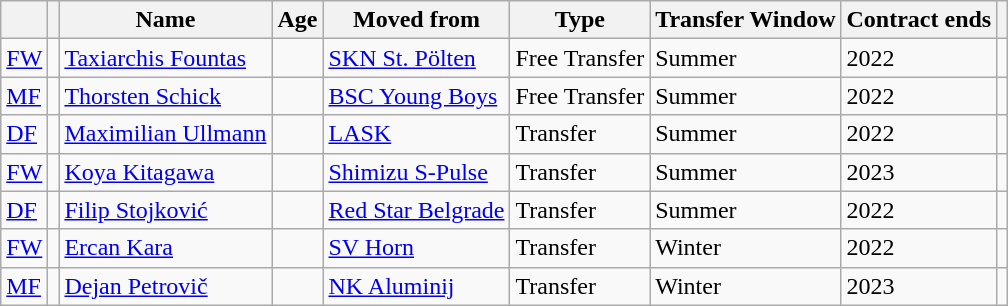<table class="wikitable">
<tr>
<th></th>
<th></th>
<th>Name</th>
<th>Age</th>
<th>Moved from</th>
<th>Type</th>
<th>Transfer Window</th>
<th>Contract ends</th>
<th></th>
</tr>
<tr>
<td><a href='#'>FW</a></td>
<td></td>
<td><a href='#'>Taxiarchis Fountas</a></td>
<td></td>
<td> <a href='#'>SKN St. Pölten</a></td>
<td>Free Transfer</td>
<td>Summer</td>
<td>2022</td>
<td></td>
</tr>
<tr>
<td><a href='#'>MF</a></td>
<td></td>
<td><a href='#'>Thorsten Schick</a></td>
<td></td>
<td> <a href='#'>BSC Young Boys</a></td>
<td>Free Transfer</td>
<td>Summer</td>
<td>2022</td>
<td></td>
</tr>
<tr>
<td><a href='#'>DF</a></td>
<td></td>
<td><a href='#'>Maximilian Ullmann</a></td>
<td></td>
<td> <a href='#'>LASK</a></td>
<td>Transfer</td>
<td>Summer</td>
<td>2022</td>
<td></td>
</tr>
<tr>
<td><a href='#'>FW</a></td>
<td></td>
<td><a href='#'>Koya Kitagawa</a></td>
<td></td>
<td> <a href='#'>Shimizu S-Pulse</a></td>
<td>Transfer</td>
<td>Summer</td>
<td>2023</td>
<td></td>
</tr>
<tr>
<td><a href='#'>DF</a></td>
<td></td>
<td><a href='#'>Filip Stojković</a></td>
<td></td>
<td> <a href='#'>Red Star Belgrade</a></td>
<td>Transfer</td>
<td>Summer</td>
<td>2022</td>
<td></td>
</tr>
<tr>
<td><a href='#'>FW</a></td>
<td></td>
<td><a href='#'>Ercan Kara</a></td>
<td></td>
<td> <a href='#'>SV Horn</a></td>
<td>Transfer</td>
<td>Winter</td>
<td>2022</td>
<td></td>
</tr>
<tr>
<td><a href='#'>MF</a></td>
<td></td>
<td><a href='#'>Dejan Petrovič</a></td>
<td></td>
<td> <a href='#'>NK Aluminij</a></td>
<td>Transfer</td>
<td>Winter</td>
<td>2023</td>
<td></td>
</tr>
</table>
